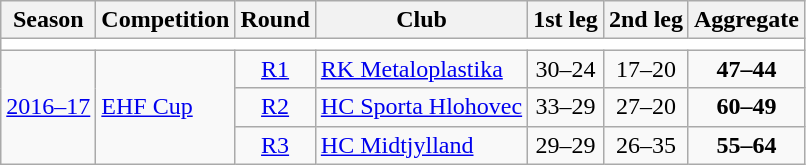<table class="wikitable">
<tr>
<th>Season</th>
<th>Competition</th>
<th>Round</th>
<th>Club</th>
<th>1st leg</th>
<th>2nd leg</th>
<th>Aggregate</th>
</tr>
<tr>
<td colspan="7" bgcolor=white></td>
</tr>
<tr>
<td rowspan="3"><a href='#'>2016–17</a></td>
<td rowspan="3"><a href='#'>EHF Cup</a></td>
<td style="text-align:center;"><a href='#'>R1</a></td>
<td> <a href='#'>RK Metaloplastika</a></td>
<td style="text-align:center;">30–24</td>
<td style="text-align:center;">17–20</td>
<td style="text-align:center;"><strong>47–44</strong></td>
</tr>
<tr>
<td style="text-align:center;"><a href='#'>R2</a></td>
<td> <a href='#'>HC Sporta Hlohovec</a></td>
<td style="text-align:center;">33–29</td>
<td style="text-align:center;">27–20</td>
<td style="text-align:center;"><strong>60–49</strong></td>
</tr>
<tr>
<td style="text-align:center;"><a href='#'>R3</a></td>
<td> <a href='#'>HC Midtjylland</a></td>
<td style="text-align:center;">29–29</td>
<td style="text-align:center;">26–35</td>
<td style="text-align:center;"><strong>55–64</strong></td>
</tr>
</table>
